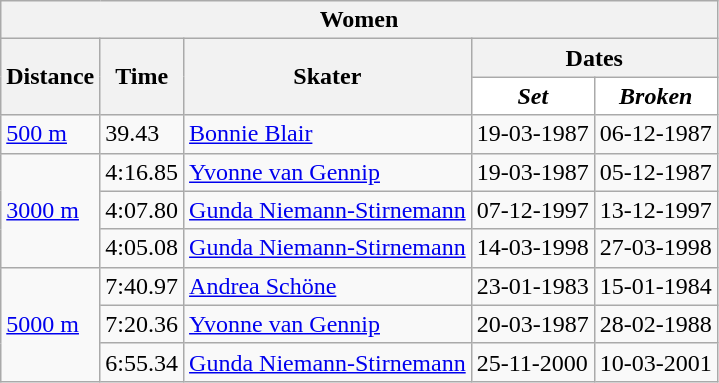<table class="wikitable">
<tr>
<th colspan="5">Women</th>
</tr>
<tr>
<th rowspan="2">Distance</th>
<th rowspan="2">Time</th>
<th rowspan="2">Skater</th>
<th colspan="2">Dates</th>
</tr>
<tr>
<th style="background-color: #ffffff;"><em>Set</em></th>
<th style="background-color: #ffffff;"><em>Broken</em></th>
</tr>
<tr>
<td><a href='#'>500 m</a></td>
<td>39.43</td>
<td> <a href='#'>Bonnie Blair</a></td>
<td>19-03-1987</td>
<td>06-12-1987</td>
</tr>
<tr>
<td rowspan="3"><a href='#'>3000 m</a></td>
<td>4:16.85</td>
<td> <a href='#'>Yvonne van Gennip</a></td>
<td>19-03-1987</td>
<td>05-12-1987</td>
</tr>
<tr>
<td>4:07.80</td>
<td> <a href='#'>Gunda Niemann-Stirnemann</a></td>
<td>07-12-1997</td>
<td>13-12-1997</td>
</tr>
<tr>
<td>4:05.08</td>
<td> <a href='#'>Gunda Niemann-Stirnemann</a></td>
<td>14-03-1998</td>
<td>27-03-1998</td>
</tr>
<tr>
<td rowspan="3"><a href='#'>5000 m</a></td>
<td>7:40.97</td>
<td> <a href='#'>Andrea Schöne</a></td>
<td>23-01-1983</td>
<td>15-01-1984</td>
</tr>
<tr>
<td>7:20.36</td>
<td> <a href='#'>Yvonne van Gennip</a></td>
<td>20-03-1987</td>
<td>28-02-1988</td>
</tr>
<tr>
<td>6:55.34</td>
<td> <a href='#'>Gunda Niemann-Stirnemann</a></td>
<td>25-11-2000</td>
<td>10-03-2001</td>
</tr>
</table>
